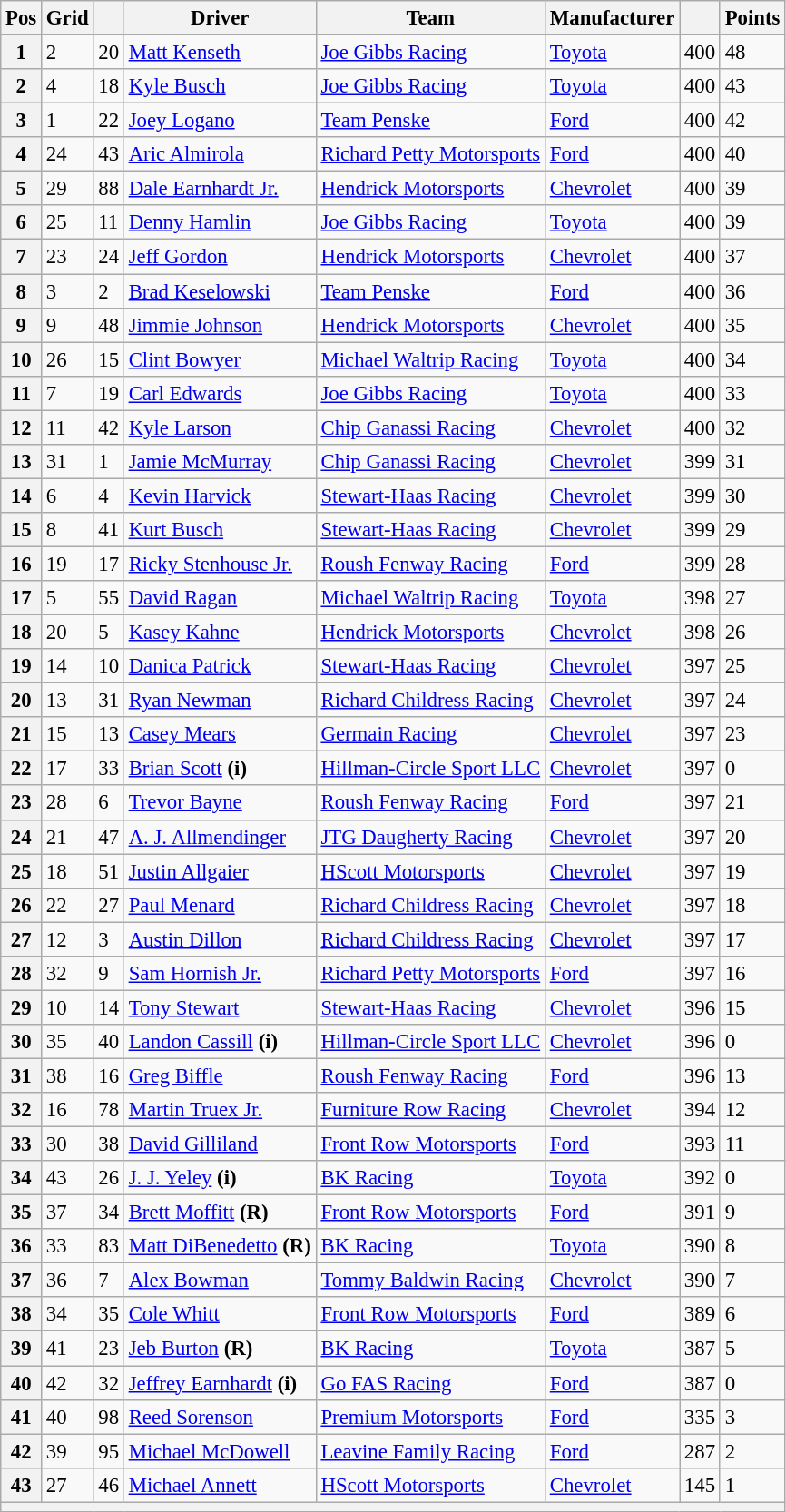<table class="wikitable" style="font-size:95%">
<tr>
<th>Pos</th>
<th>Grid</th>
<th></th>
<th>Driver</th>
<th>Team</th>
<th>Manufacturer</th>
<th></th>
<th>Points</th>
</tr>
<tr>
<th>1</th>
<td>2</td>
<td>20</td>
<td><a href='#'>Matt Kenseth</a></td>
<td><a href='#'>Joe Gibbs Racing</a></td>
<td><a href='#'>Toyota</a></td>
<td>400</td>
<td>48</td>
</tr>
<tr>
<th>2</th>
<td>4</td>
<td>18</td>
<td><a href='#'>Kyle Busch</a></td>
<td><a href='#'>Joe Gibbs Racing</a></td>
<td><a href='#'>Toyota</a></td>
<td>400</td>
<td>43</td>
</tr>
<tr>
<th>3</th>
<td>1</td>
<td>22</td>
<td><a href='#'>Joey Logano</a></td>
<td><a href='#'>Team Penske</a></td>
<td><a href='#'>Ford</a></td>
<td>400</td>
<td>42</td>
</tr>
<tr>
<th>4</th>
<td>24</td>
<td>43</td>
<td><a href='#'>Aric Almirola</a></td>
<td><a href='#'>Richard Petty Motorsports</a></td>
<td><a href='#'>Ford</a></td>
<td>400</td>
<td>40</td>
</tr>
<tr>
<th>5</th>
<td>29</td>
<td>88</td>
<td><a href='#'>Dale Earnhardt Jr.</a></td>
<td><a href='#'>Hendrick Motorsports</a></td>
<td><a href='#'>Chevrolet</a></td>
<td>400</td>
<td>39</td>
</tr>
<tr>
<th>6</th>
<td>25</td>
<td>11</td>
<td><a href='#'>Denny Hamlin</a></td>
<td><a href='#'>Joe Gibbs Racing</a></td>
<td><a href='#'>Toyota</a></td>
<td>400</td>
<td>39</td>
</tr>
<tr>
<th>7</th>
<td>23</td>
<td>24</td>
<td><a href='#'>Jeff Gordon</a></td>
<td><a href='#'>Hendrick Motorsports</a></td>
<td><a href='#'>Chevrolet</a></td>
<td>400</td>
<td>37</td>
</tr>
<tr>
<th>8</th>
<td>3</td>
<td>2</td>
<td><a href='#'>Brad Keselowski</a></td>
<td><a href='#'>Team Penske</a></td>
<td><a href='#'>Ford</a></td>
<td>400</td>
<td>36</td>
</tr>
<tr>
<th>9</th>
<td>9</td>
<td>48</td>
<td><a href='#'>Jimmie Johnson</a></td>
<td><a href='#'>Hendrick Motorsports</a></td>
<td><a href='#'>Chevrolet</a></td>
<td>400</td>
<td>35</td>
</tr>
<tr>
<th>10</th>
<td>26</td>
<td>15</td>
<td><a href='#'>Clint Bowyer</a></td>
<td><a href='#'>Michael Waltrip Racing</a></td>
<td><a href='#'>Toyota</a></td>
<td>400</td>
<td>34</td>
</tr>
<tr>
<th>11</th>
<td>7</td>
<td>19</td>
<td><a href='#'>Carl Edwards</a></td>
<td><a href='#'>Joe Gibbs Racing</a></td>
<td><a href='#'>Toyota</a></td>
<td>400</td>
<td>33</td>
</tr>
<tr>
<th>12</th>
<td>11</td>
<td>42</td>
<td><a href='#'>Kyle Larson</a></td>
<td><a href='#'>Chip Ganassi Racing</a></td>
<td><a href='#'>Chevrolet</a></td>
<td>400</td>
<td>32</td>
</tr>
<tr>
<th>13</th>
<td>31</td>
<td>1</td>
<td><a href='#'>Jamie McMurray</a></td>
<td><a href='#'>Chip Ganassi Racing</a></td>
<td><a href='#'>Chevrolet</a></td>
<td>399</td>
<td>31</td>
</tr>
<tr>
<th>14</th>
<td>6</td>
<td>4</td>
<td><a href='#'>Kevin Harvick</a></td>
<td><a href='#'>Stewart-Haas Racing</a></td>
<td><a href='#'>Chevrolet</a></td>
<td>399</td>
<td>30</td>
</tr>
<tr>
<th>15</th>
<td>8</td>
<td>41</td>
<td><a href='#'>Kurt Busch</a></td>
<td><a href='#'>Stewart-Haas Racing</a></td>
<td><a href='#'>Chevrolet</a></td>
<td>399</td>
<td>29</td>
</tr>
<tr>
<th>16</th>
<td>19</td>
<td>17</td>
<td><a href='#'>Ricky Stenhouse Jr.</a></td>
<td><a href='#'>Roush Fenway Racing</a></td>
<td><a href='#'>Ford</a></td>
<td>399</td>
<td>28</td>
</tr>
<tr>
<th>17</th>
<td>5</td>
<td>55</td>
<td><a href='#'>David Ragan</a></td>
<td><a href='#'>Michael Waltrip Racing</a></td>
<td><a href='#'>Toyota</a></td>
<td>398</td>
<td>27</td>
</tr>
<tr>
<th>18</th>
<td>20</td>
<td>5</td>
<td><a href='#'>Kasey Kahne</a></td>
<td><a href='#'>Hendrick Motorsports</a></td>
<td><a href='#'>Chevrolet</a></td>
<td>398</td>
<td>26</td>
</tr>
<tr>
<th>19</th>
<td>14</td>
<td>10</td>
<td><a href='#'>Danica Patrick</a></td>
<td><a href='#'>Stewart-Haas Racing</a></td>
<td><a href='#'>Chevrolet</a></td>
<td>397</td>
<td>25</td>
</tr>
<tr>
<th>20</th>
<td>13</td>
<td>31</td>
<td><a href='#'>Ryan Newman</a></td>
<td><a href='#'>Richard Childress Racing</a></td>
<td><a href='#'>Chevrolet</a></td>
<td>397</td>
<td>24</td>
</tr>
<tr>
<th>21</th>
<td>15</td>
<td>13</td>
<td><a href='#'>Casey Mears</a></td>
<td><a href='#'>Germain Racing</a></td>
<td><a href='#'>Chevrolet</a></td>
<td>397</td>
<td>23</td>
</tr>
<tr>
<th>22</th>
<td>17</td>
<td>33</td>
<td><a href='#'>Brian Scott</a> <strong>(i)</strong></td>
<td><a href='#'>Hillman-Circle Sport LLC</a></td>
<td><a href='#'>Chevrolet</a></td>
<td>397</td>
<td>0</td>
</tr>
<tr>
<th>23</th>
<td>28</td>
<td>6</td>
<td><a href='#'>Trevor Bayne</a></td>
<td><a href='#'>Roush Fenway Racing</a></td>
<td><a href='#'>Ford</a></td>
<td>397</td>
<td>21</td>
</tr>
<tr>
<th>24</th>
<td>21</td>
<td>47</td>
<td><a href='#'>A. J. Allmendinger</a></td>
<td><a href='#'>JTG Daugherty Racing</a></td>
<td><a href='#'>Chevrolet</a></td>
<td>397</td>
<td>20</td>
</tr>
<tr>
<th>25</th>
<td>18</td>
<td>51</td>
<td><a href='#'>Justin Allgaier</a></td>
<td><a href='#'>HScott Motorsports</a></td>
<td><a href='#'>Chevrolet</a></td>
<td>397</td>
<td>19</td>
</tr>
<tr>
<th>26</th>
<td>22</td>
<td>27</td>
<td><a href='#'>Paul Menard</a></td>
<td><a href='#'>Richard Childress Racing</a></td>
<td><a href='#'>Chevrolet</a></td>
<td>397</td>
<td>18</td>
</tr>
<tr>
<th>27</th>
<td>12</td>
<td>3</td>
<td><a href='#'>Austin Dillon</a></td>
<td><a href='#'>Richard Childress Racing</a></td>
<td><a href='#'>Chevrolet</a></td>
<td>397</td>
<td>17</td>
</tr>
<tr>
<th>28</th>
<td>32</td>
<td>9</td>
<td><a href='#'>Sam Hornish Jr.</a></td>
<td><a href='#'>Richard Petty Motorsports</a></td>
<td><a href='#'>Ford</a></td>
<td>397</td>
<td>16</td>
</tr>
<tr>
<th>29</th>
<td>10</td>
<td>14</td>
<td><a href='#'>Tony Stewart</a></td>
<td><a href='#'>Stewart-Haas Racing</a></td>
<td><a href='#'>Chevrolet</a></td>
<td>396</td>
<td>15</td>
</tr>
<tr>
<th>30</th>
<td>35</td>
<td>40</td>
<td><a href='#'>Landon Cassill</a> <strong>(i)</strong></td>
<td><a href='#'>Hillman-Circle Sport LLC</a></td>
<td><a href='#'>Chevrolet</a></td>
<td>396</td>
<td>0</td>
</tr>
<tr>
<th>31</th>
<td>38</td>
<td>16</td>
<td><a href='#'>Greg Biffle</a></td>
<td><a href='#'>Roush Fenway Racing</a></td>
<td><a href='#'>Ford</a></td>
<td>396</td>
<td>13</td>
</tr>
<tr>
<th>32</th>
<td>16</td>
<td>78</td>
<td><a href='#'>Martin Truex Jr.</a></td>
<td><a href='#'>Furniture Row Racing</a></td>
<td><a href='#'>Chevrolet</a></td>
<td>394</td>
<td>12</td>
</tr>
<tr>
<th>33</th>
<td>30</td>
<td>38</td>
<td><a href='#'>David Gilliland</a></td>
<td><a href='#'>Front Row Motorsports</a></td>
<td><a href='#'>Ford</a></td>
<td>393</td>
<td>11</td>
</tr>
<tr>
<th>34</th>
<td>43</td>
<td>26</td>
<td><a href='#'>J. J. Yeley</a> <strong>(i)</strong></td>
<td><a href='#'>BK Racing</a></td>
<td><a href='#'>Toyota</a></td>
<td>392</td>
<td>0</td>
</tr>
<tr>
<th>35</th>
<td>37</td>
<td>34</td>
<td><a href='#'>Brett Moffitt</a> <strong>(R)</strong></td>
<td><a href='#'>Front Row Motorsports</a></td>
<td><a href='#'>Ford</a></td>
<td>391</td>
<td>9</td>
</tr>
<tr>
<th>36</th>
<td>33</td>
<td>83</td>
<td><a href='#'>Matt DiBenedetto</a> <strong>(R)</strong></td>
<td><a href='#'>BK Racing</a></td>
<td><a href='#'>Toyota</a></td>
<td>390</td>
<td>8</td>
</tr>
<tr>
<th>37</th>
<td>36</td>
<td>7</td>
<td><a href='#'>Alex Bowman</a></td>
<td><a href='#'>Tommy Baldwin Racing</a></td>
<td><a href='#'>Chevrolet</a></td>
<td>390</td>
<td>7</td>
</tr>
<tr>
<th>38</th>
<td>34</td>
<td>35</td>
<td><a href='#'>Cole Whitt</a></td>
<td><a href='#'>Front Row Motorsports</a></td>
<td><a href='#'>Ford</a></td>
<td>389</td>
<td>6</td>
</tr>
<tr>
<th>39</th>
<td>41</td>
<td>23</td>
<td><a href='#'>Jeb Burton</a> <strong>(R)</strong></td>
<td><a href='#'>BK Racing</a></td>
<td><a href='#'>Toyota</a></td>
<td>387</td>
<td>5</td>
</tr>
<tr>
<th>40</th>
<td>42</td>
<td>32</td>
<td><a href='#'>Jeffrey Earnhardt</a> <strong>(i)</strong></td>
<td><a href='#'>Go FAS Racing</a></td>
<td><a href='#'>Ford</a></td>
<td>387</td>
<td>0</td>
</tr>
<tr>
<th>41</th>
<td>40</td>
<td>98</td>
<td><a href='#'>Reed Sorenson</a></td>
<td><a href='#'>Premium Motorsports</a></td>
<td><a href='#'>Ford</a></td>
<td>335</td>
<td>3</td>
</tr>
<tr>
<th>42</th>
<td>39</td>
<td>95</td>
<td><a href='#'>Michael McDowell</a></td>
<td><a href='#'>Leavine Family Racing</a></td>
<td><a href='#'>Ford</a></td>
<td>287</td>
<td>2</td>
</tr>
<tr>
<th>43</th>
<td>27</td>
<td>46</td>
<td><a href='#'>Michael Annett</a></td>
<td><a href='#'>HScott Motorsports</a></td>
<td><a href='#'>Chevrolet</a></td>
<td>145</td>
<td>1</td>
</tr>
<tr>
<th colspan="8"></th>
</tr>
</table>
